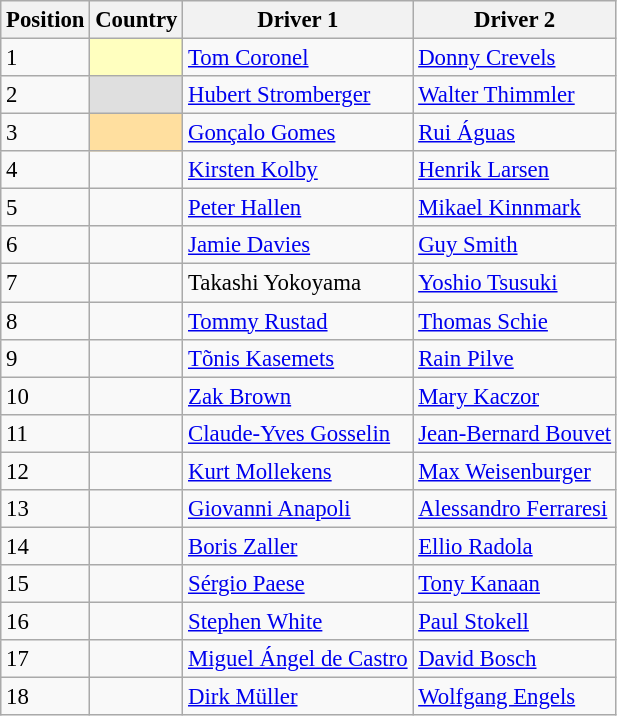<table class="wikitable"  style="font-size:95%">
<tr>
<th>Position</th>
<th>Country</th>
<th>Driver 1</th>
<th>Driver 2</th>
</tr>
<tr>
<td>1</td>
<td style="background:#FFFFBF;"></td>
<td><a href='#'>Tom Coronel</a></td>
<td><a href='#'>Donny Crevels</a></td>
</tr>
<tr>
<td>2</td>
<td style="background:#DFDFDF;"></td>
<td><a href='#'>Hubert Stromberger</a></td>
<td><a href='#'>Walter Thimmler</a></td>
</tr>
<tr>
<td>3</td>
<td style="background:#FFDF9F;"></td>
<td><a href='#'>Gonçalo Gomes</a></td>
<td><a href='#'>Rui Águas</a></td>
</tr>
<tr>
<td>4</td>
<td></td>
<td><a href='#'>Kirsten Kolby</a></td>
<td><a href='#'>Henrik Larsen</a></td>
</tr>
<tr>
<td>5</td>
<td></td>
<td><a href='#'>Peter Hallen</a></td>
<td><a href='#'>Mikael Kinnmark</a></td>
</tr>
<tr>
<td>6</td>
<td></td>
<td><a href='#'>Jamie Davies</a></td>
<td><a href='#'>Guy Smith</a></td>
</tr>
<tr>
<td>7</td>
<td></td>
<td>Takashi Yokoyama</td>
<td><a href='#'>Yoshio Tsusuki</a></td>
</tr>
<tr>
<td>8</td>
<td></td>
<td><a href='#'>Tommy Rustad</a></td>
<td><a href='#'>Thomas Schie</a></td>
</tr>
<tr>
<td>9</td>
<td></td>
<td><a href='#'>Tõnis Kasemets</a></td>
<td><a href='#'>Rain Pilve</a></td>
</tr>
<tr>
<td>10</td>
<td></td>
<td><a href='#'>Zak Brown</a></td>
<td><a href='#'>Mary Kaczor</a></td>
</tr>
<tr>
<td>11</td>
<td></td>
<td><a href='#'>Claude-Yves Gosselin</a></td>
<td><a href='#'>Jean-Bernard Bouvet</a></td>
</tr>
<tr>
<td>12</td>
<td></td>
<td><a href='#'>Kurt Mollekens</a></td>
<td><a href='#'>Max Weisenburger</a></td>
</tr>
<tr>
<td>13</td>
<td></td>
<td><a href='#'>Giovanni Anapoli</a></td>
<td><a href='#'>Alessandro Ferraresi</a></td>
</tr>
<tr>
<td>14</td>
<td></td>
<td><a href='#'>Boris Zaller</a></td>
<td><a href='#'>Ellio Radola</a></td>
</tr>
<tr>
<td>15</td>
<td></td>
<td><a href='#'>Sérgio Paese</a></td>
<td><a href='#'>Tony Kanaan</a></td>
</tr>
<tr>
<td>16</td>
<td></td>
<td><a href='#'>Stephen White</a></td>
<td><a href='#'>Paul Stokell</a></td>
</tr>
<tr>
<td>17</td>
<td></td>
<td><a href='#'>Miguel Ángel de Castro</a></td>
<td><a href='#'>David Bosch</a></td>
</tr>
<tr>
<td>18</td>
<td></td>
<td><a href='#'>Dirk Müller</a></td>
<td><a href='#'>Wolfgang Engels</a></td>
</tr>
</table>
